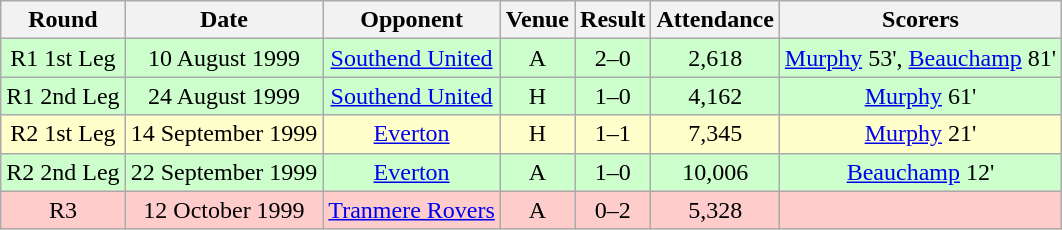<table class= "wikitable " style="font-size:100%; text-align:center">
<tr>
<th>Round</th>
<th>Date</th>
<th>Opponent</th>
<th>Venue</th>
<th>Result</th>
<th>Attendance</th>
<th>Scorers</th>
</tr>
<tr style="background: #CCFFCC;">
<td>R1 1st Leg</td>
<td>10 August 1999</td>
<td><a href='#'>Southend United</a></td>
<td>A</td>
<td>2–0</td>
<td>2,618</td>
<td><a href='#'>Murphy</a> 53', <a href='#'>Beauchamp</a> 81'</td>
</tr>
<tr style="background: #CCFFCC;">
<td>R1 2nd Leg</td>
<td>24 August 1999</td>
<td><a href='#'>Southend United</a></td>
<td>H</td>
<td>1–0</td>
<td>4,162</td>
<td><a href='#'>Murphy</a> 61'</td>
</tr>
<tr style="background: #FFFFCC;">
<td>R2 1st Leg</td>
<td>14 September 1999</td>
<td><a href='#'>Everton</a></td>
<td>H</td>
<td>1–1</td>
<td>7,345</td>
<td><a href='#'>Murphy</a> 21'</td>
</tr>
<tr style="background: #CCFFCC;">
<td>R2 2nd Leg</td>
<td>22 September 1999</td>
<td><a href='#'>Everton</a></td>
<td>A</td>
<td>1–0</td>
<td>10,006</td>
<td><a href='#'>Beauchamp</a> 12'</td>
</tr>
<tr style="background: #FFCCCC;">
<td>R3</td>
<td>12 October 1999</td>
<td><a href='#'>Tranmere Rovers</a></td>
<td>A</td>
<td>0–2</td>
<td>5,328</td>
<td></td>
</tr>
</table>
